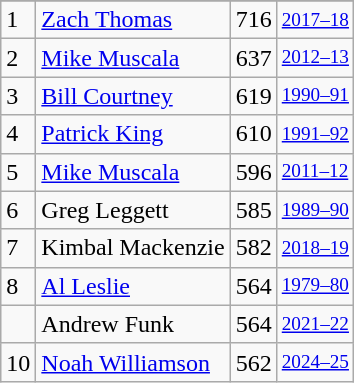<table class="wikitable">
<tr>
</tr>
<tr>
<td>1</td>
<td><a href='#'>Zach Thomas</a></td>
<td>716</td>
<td style="font-size:80%;"><a href='#'>2017–18</a></td>
</tr>
<tr>
<td>2</td>
<td><a href='#'>Mike Muscala</a></td>
<td>637</td>
<td style="font-size:80%;"><a href='#'>2012–13</a></td>
</tr>
<tr>
<td>3</td>
<td><a href='#'>Bill Courtney</a></td>
<td>619</td>
<td style="font-size:80%;"><a href='#'>1990–91</a></td>
</tr>
<tr>
<td>4</td>
<td><a href='#'>Patrick King</a></td>
<td>610</td>
<td style="font-size:80%;"><a href='#'>1991–92</a></td>
</tr>
<tr>
<td>5</td>
<td><a href='#'>Mike Muscala</a></td>
<td>596</td>
<td style="font-size:80%;"><a href='#'>2011–12</a></td>
</tr>
<tr>
<td>6</td>
<td>Greg Leggett</td>
<td>585</td>
<td style="font-size:80%;"><a href='#'>1989–90</a></td>
</tr>
<tr>
<td>7</td>
<td>Kimbal Mackenzie</td>
<td>582</td>
<td style="font-size:80%;"><a href='#'>2018–19</a></td>
</tr>
<tr>
<td>8</td>
<td><a href='#'>Al Leslie</a></td>
<td>564</td>
<td style="font-size:80%;"><a href='#'>1979–80</a></td>
</tr>
<tr>
<td></td>
<td>Andrew Funk</td>
<td>564</td>
<td style="font-size:80%;"><a href='#'>2021–22</a></td>
</tr>
<tr>
<td>10</td>
<td><a href='#'>Noah Williamson</a></td>
<td>562</td>
<td style="font-size:80%;"><a href='#'>2024–25</a></td>
</tr>
</table>
